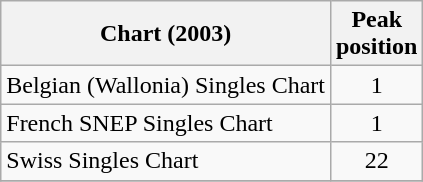<table class="wikitable sortable">
<tr>
<th>Chart (2003)</th>
<th>Peak<br>position</th>
</tr>
<tr>
<td>Belgian (Wallonia) Singles Chart</td>
<td align="center">1</td>
</tr>
<tr>
<td>French SNEP Singles Chart</td>
<td align="center">1</td>
</tr>
<tr>
<td>Swiss Singles Chart</td>
<td align="center">22</td>
</tr>
<tr>
</tr>
</table>
